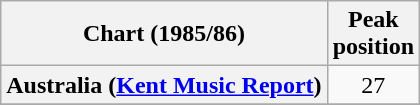<table class="wikitable sortable plainrowheaders">
<tr>
<th>Chart (1985/86)</th>
<th>Peak<br>position</th>
</tr>
<tr>
<th scope="row">Australia (<a href='#'>Kent Music Report</a>)</th>
<td style="text-align:center;">27</td>
</tr>
<tr>
</tr>
</table>
